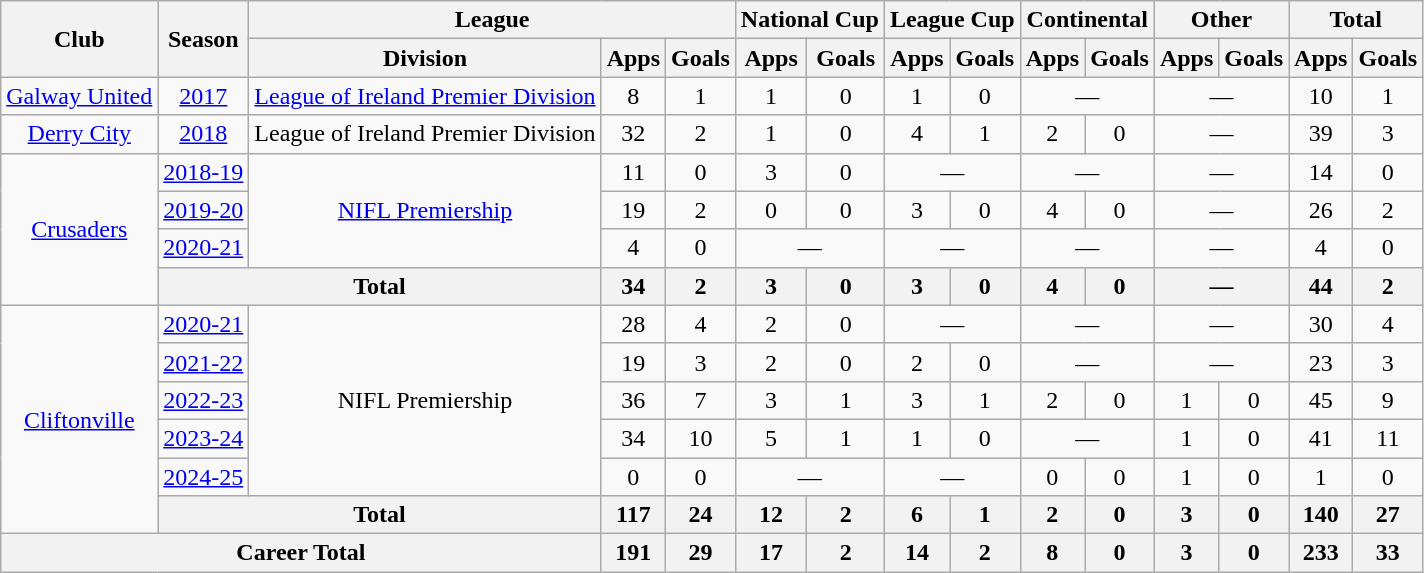<table class="wikitable" style="text-align: center">
<tr>
<th rowspan="2">Club</th>
<th rowspan="2">Season</th>
<th colspan="3">League</th>
<th colspan="2">National Cup</th>
<th colspan="2">League Cup</th>
<th colspan="2">Continental</th>
<th colspan="2">Other</th>
<th colspan="2">Total</th>
</tr>
<tr>
<th>Division</th>
<th>Apps</th>
<th>Goals</th>
<th>Apps</th>
<th>Goals</th>
<th>Apps</th>
<th>Goals</th>
<th>Apps</th>
<th>Goals</th>
<th>Apps</th>
<th>Goals</th>
<th>Apps</th>
<th>Goals</th>
</tr>
<tr>
<td><a href='#'>Galway United</a></td>
<td><a href='#'>2017</a></td>
<td><a href='#'>League of Ireland Premier Division</a></td>
<td>8</td>
<td>1</td>
<td>1</td>
<td>0</td>
<td>1</td>
<td>0</td>
<td colspan="2">—</td>
<td colspan="2">—</td>
<td>10</td>
<td>1</td>
</tr>
<tr>
<td><a href='#'>Derry City</a></td>
<td><a href='#'>2018</a></td>
<td>League of Ireland Premier Division</td>
<td>32</td>
<td>2</td>
<td>1</td>
<td>0</td>
<td>4</td>
<td>1</td>
<td>2</td>
<td>0</td>
<td colspan="2">—</td>
<td>39</td>
<td>3</td>
</tr>
<tr>
<td rowspan="4"><a href='#'>Crusaders</a></td>
<td><a href='#'>2018-19</a></td>
<td rowspan="3"><a href='#'>NIFL Premiership</a></td>
<td>11</td>
<td>0</td>
<td>3</td>
<td>0</td>
<td colspan="2">—</td>
<td colspan="2">—</td>
<td colspan="2">—</td>
<td>14</td>
<td>0</td>
</tr>
<tr>
<td><a href='#'>2019-20</a></td>
<td>19</td>
<td>2</td>
<td>0</td>
<td>0</td>
<td>3</td>
<td>0</td>
<td>4</td>
<td>0</td>
<td colspan="2">—</td>
<td>26</td>
<td>2</td>
</tr>
<tr>
<td><a href='#'>2020-21</a></td>
<td>4</td>
<td>0</td>
<td colspan="2">—</td>
<td colspan="2">—</td>
<td colspan="2">—</td>
<td colspan="2">—</td>
<td>4</td>
<td>0</td>
</tr>
<tr>
<th colspan="2">Total</th>
<th>34</th>
<th>2</th>
<th>3</th>
<th>0</th>
<th>3</th>
<th>0</th>
<th>4</th>
<th>0</th>
<th colspan="2">—</th>
<th>44</th>
<th>2</th>
</tr>
<tr>
<td rowspan="6"><a href='#'>Cliftonville</a></td>
<td><a href='#'>2020-21</a></td>
<td rowspan="5">NIFL Premiership</td>
<td>28</td>
<td>4</td>
<td>2</td>
<td>0</td>
<td colspan="2">—</td>
<td colspan="2">—</td>
<td colspan="2">—</td>
<td>30</td>
<td>4</td>
</tr>
<tr>
<td><a href='#'>2021-22</a></td>
<td>19</td>
<td>3</td>
<td>2</td>
<td>0</td>
<td>2</td>
<td>0</td>
<td colspan="2">—</td>
<td colspan="2">—</td>
<td>23</td>
<td>3</td>
</tr>
<tr>
<td><a href='#'>2022-23</a></td>
<td>36</td>
<td>7</td>
<td>3</td>
<td>1</td>
<td>3</td>
<td>1</td>
<td>2</td>
<td>0</td>
<td>1</td>
<td>0</td>
<td>45</td>
<td>9</td>
</tr>
<tr>
<td><a href='#'>2023-24</a></td>
<td>34</td>
<td>10</td>
<td>5</td>
<td>1</td>
<td>1</td>
<td>0</td>
<td colspan="2">—</td>
<td>1</td>
<td>0</td>
<td>41</td>
<td>11</td>
</tr>
<tr>
<td><a href='#'>2024-25</a></td>
<td>0</td>
<td>0</td>
<td colspan="2">—</td>
<td colspan="2">—</td>
<td>0</td>
<td>0</td>
<td>1</td>
<td>0</td>
<td>1</td>
<td>0</td>
</tr>
<tr>
<th colspan="2">Total</th>
<th>117</th>
<th>24</th>
<th>12</th>
<th>2</th>
<th>6</th>
<th>1</th>
<th>2</th>
<th>0</th>
<th>3</th>
<th>0</th>
<th>140</th>
<th>27</th>
</tr>
<tr>
<th colspan="3">Career Total</th>
<th>191</th>
<th>29</th>
<th>17</th>
<th>2</th>
<th>14</th>
<th>2</th>
<th>8</th>
<th>0</th>
<th>3</th>
<th>0</th>
<th>233</th>
<th>33</th>
</tr>
</table>
